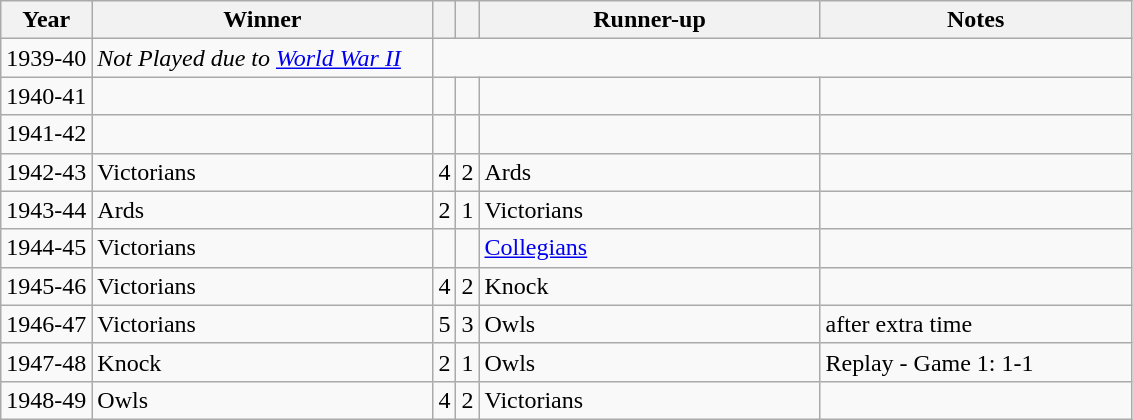<table class="wikitable">
<tr>
<th>Year</th>
<th>Winner</th>
<th></th>
<th></th>
<th>Runner-up</th>
<th>Notes</th>
</tr>
<tr>
<td align="center">1939-40</td>
<td><em>Not Played due to <a href='#'>World War II</a></em></td>
</tr>
<tr>
<td align="center">1940-41</td>
<td></td>
<td align="center"></td>
<td align="center"></td>
<td></td>
<td></td>
</tr>
<tr>
<td align="center">1941-42</td>
<td></td>
<td align="center"></td>
<td align="center"></td>
<td></td>
<td></td>
</tr>
<tr>
<td align="center">1942-43</td>
<td width=220>Victorians</td>
<td align="center">4</td>
<td align="center">2</td>
<td width=220>Ards</td>
<td width=200></td>
</tr>
<tr>
<td align="center">1943-44</td>
<td>Ards</td>
<td align="center">2</td>
<td align="center">1</td>
<td>Victorians</td>
<td></td>
</tr>
<tr>
<td align="center">1944-45</td>
<td>Victorians</td>
<td align="center"></td>
<td align="center"></td>
<td><a href='#'>Collegians</a></td>
<td></td>
</tr>
<tr>
<td align="center">1945-46</td>
<td>Victorians</td>
<td align="center">4</td>
<td align="center">2</td>
<td>Knock</td>
<td></td>
</tr>
<tr>
<td align="center">1946-47</td>
<td>Victorians</td>
<td align="center">5</td>
<td align="center">3</td>
<td>Owls</td>
<td>after extra time</td>
</tr>
<tr>
<td align="center">1947-48</td>
<td>Knock</td>
<td align="center">2</td>
<td align="center">1</td>
<td>Owls</td>
<td>Replay - Game 1: 1-1</td>
</tr>
<tr>
<td align="center">1948-49</td>
<td>Owls</td>
<td align="center">4</td>
<td align="center">2</td>
<td>Victorians</td>
<td></td>
</tr>
</table>
